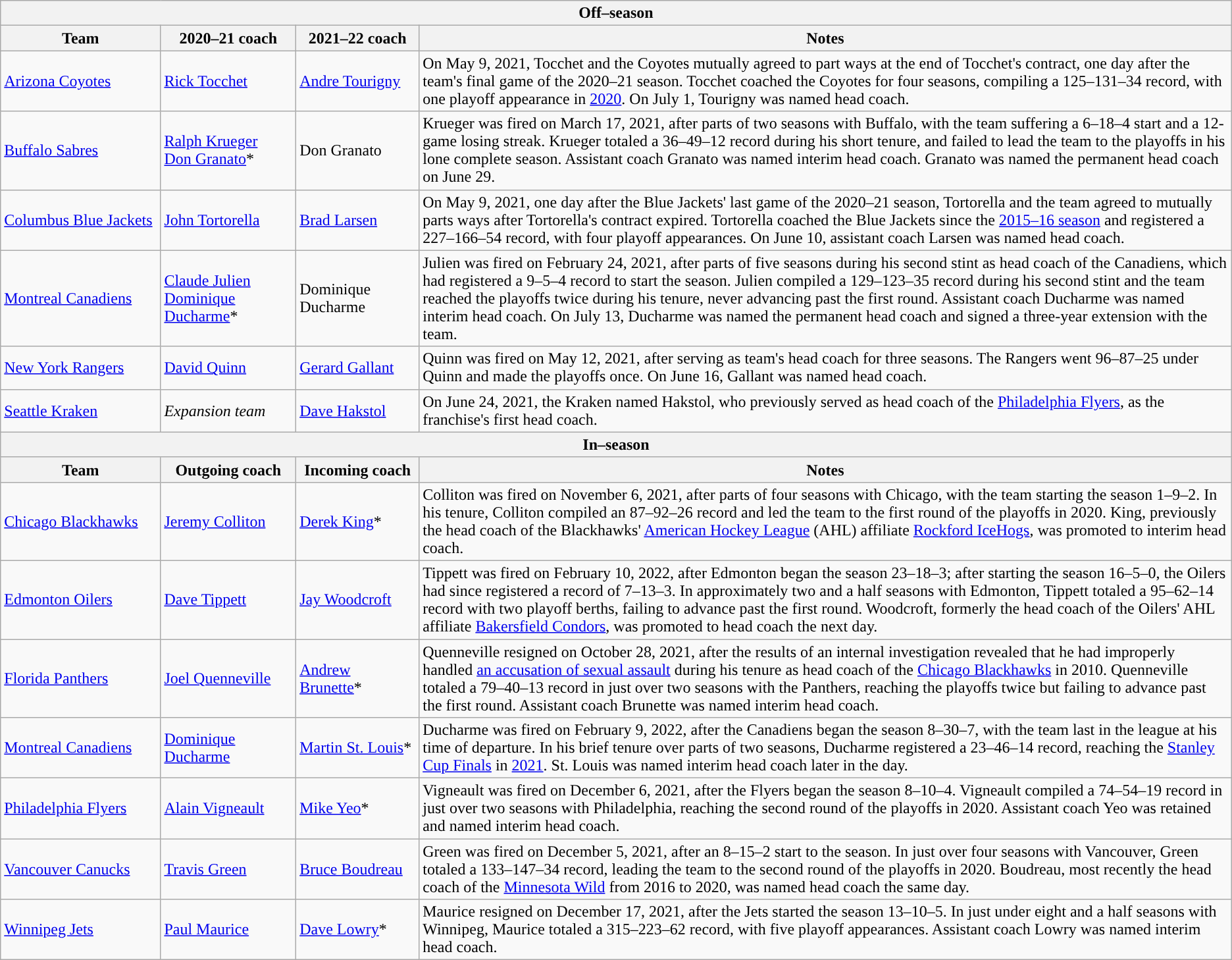<table class="wikitable">
<tr>
<th colspan="4">Off–season</th>
</tr>
<tr>
<th style="width:13%;">Team</th>
<th style="width:11%;">2020–21 coach</th>
<th style="width:10%;">2021–22 coach</th>
<th>Notes</th>
</tr>
<tr>
<td><a href='#'>Arizona Coyotes</a></td>
<td><a href='#'>Rick Tocchet</a></td>
<td><a href='#'>Andre Tourigny</a></td>
<td>On May 9, 2021, Tocchet and the Coyotes mutually agreed to part ways at the end of Tocchet's contract, one day after the team's final game of the 2020–21 season. Tocchet coached the Coyotes for four seasons, compiling a 125–131–34 record, with one playoff appearance in <a href='#'>2020</a>. On July 1, Tourigny was named head coach.</td>
</tr>
<tr>
<td><a href='#'>Buffalo Sabres</a></td>
<td><a href='#'>Ralph Krueger</a><br><a href='#'>Don Granato</a>*</td>
<td>Don Granato</td>
<td>Krueger was fired on March 17, 2021, after parts of two seasons with Buffalo, with the team suffering a 6–18–4 start and a 12-game losing streak. Krueger totaled a 36–49–12 record during his short tenure, and failed to lead the team to the playoffs in his lone complete season. Assistant coach Granato was named interim head coach. Granato was named the permanent head coach on June 29.</td>
</tr>
<tr>
<td><a href='#'>Columbus Blue Jackets</a></td>
<td><a href='#'>John Tortorella</a></td>
<td><a href='#'>Brad Larsen</a></td>
<td>On May 9, 2021, one day after the Blue Jackets' last game of the 2020–21 season, Tortorella and the team agreed to mutually parts ways after Tortorella's contract expired. Tortorella coached the Blue Jackets since the <a href='#'>2015–16 season</a> and registered a 227–166–54 record, with four playoff appearances. On June 10, assistant coach Larsen was named head coach.</td>
</tr>
<tr>
<td><a href='#'>Montreal Canadiens</a></td>
<td><a href='#'>Claude Julien</a><br><a href='#'>Dominique Ducharme</a>*</td>
<td>Dominique Ducharme</td>
<td>Julien was fired on February 24, 2021, after parts of five seasons during his second stint as head coach of the Canadiens, which had registered a 9–5–4 record to start the season. Julien compiled a 129–123–35 record during his second stint and the team reached the playoffs twice during his tenure, never advancing past the first round. Assistant coach Ducharme was named interim head coach. On July 13, Ducharme was named the permanent head coach and signed a three-year extension with the team.</td>
</tr>
<tr>
<td><a href='#'>New York Rangers</a></td>
<td><a href='#'>David Quinn</a></td>
<td><a href='#'>Gerard Gallant</a></td>
<td>Quinn was fired on May 12, 2021, after serving as team's head coach for three seasons. The Rangers went 96–87–25 under Quinn and made the playoffs once. On June 16, Gallant was named head coach.</td>
</tr>
<tr>
<td><a href='#'>Seattle Kraken</a></td>
<td><em>Expansion team</em></td>
<td><a href='#'>Dave Hakstol</a></td>
<td>On June 24, 2021, the Kraken named Hakstol, who previously served as head coach of the <a href='#'>Philadelphia Flyers</a>, as the franchise's first head coach.</td>
</tr>
<tr>
<th colspan="4">In–season</th>
</tr>
<tr>
<th style="width":13%;>Team</th>
<th style="width":11%;>Outgoing coach</th>
<th style="width":10%;>Incoming coach</th>
<th>Notes</th>
</tr>
<tr>
<td><a href='#'>Chicago Blackhawks</a></td>
<td><a href='#'>Jeremy Colliton</a></td>
<td><a href='#'>Derek King</a>*</td>
<td>Colliton was fired on November 6, 2021, after parts of four seasons with Chicago, with the team starting the season 1–9–2. In his tenure, Colliton compiled an 87–92–26 record and led the team to the first round of the playoffs in 2020. King, previously the head coach of the Blackhawks' <a href='#'>American Hockey League</a> (AHL) affiliate <a href='#'>Rockford IceHogs</a>, was promoted to interim head coach.</td>
</tr>
<tr>
<td><a href='#'>Edmonton Oilers</a></td>
<td><a href='#'>Dave Tippett</a></td>
<td><a href='#'>Jay Woodcroft</a></td>
<td>Tippett was fired on February 10, 2022, after Edmonton began the season 23–18–3; after starting the season 16–5–0, the Oilers had since registered a record of 7–13–3. In approximately two and a half seasons with Edmonton, Tippett totaled a 95–62–14 record with two playoff berths, failing to advance past the first round. Woodcroft, formerly the head coach of the Oilers' AHL affiliate <a href='#'>Bakersfield Condors</a>, was promoted to head coach the next day.</td>
</tr>
<tr>
<td><a href='#'>Florida Panthers</a></td>
<td><a href='#'>Joel Quenneville</a></td>
<td><a href='#'>Andrew Brunette</a>*</td>
<td>Quenneville resigned on October 28, 2021, after the results of an internal investigation revealed that he had improperly handled <a href='#'>an accusation of sexual assault</a> during his tenure as head coach of the <a href='#'>Chicago Blackhawks</a> in 2010. Quenneville totaled a 79–40–13 record in just over two seasons with the Panthers, reaching the playoffs twice but failing to advance past the first round. Assistant coach Brunette was named interim head coach.</td>
</tr>
<tr>
<td><a href='#'>Montreal Canadiens</a></td>
<td><a href='#'>Dominique Ducharme</a></td>
<td><a href='#'>Martin St. Louis</a>*</td>
<td>Ducharme was fired on February 9, 2022, after the Canadiens began the season 8–30–7, with the team last in the league at his time of departure. In his brief tenure over parts of two seasons, Ducharme registered a 23–46–14 record, reaching the <a href='#'>Stanley Cup Finals</a> in <a href='#'>2021</a>. St. Louis was named interim head coach later in the day.</td>
</tr>
<tr>
<td><a href='#'>Philadelphia Flyers</a></td>
<td><a href='#'>Alain Vigneault</a></td>
<td><a href='#'>Mike Yeo</a>*</td>
<td>Vigneault was fired on December 6, 2021, after the Flyers began the season 8–10–4. Vigneault compiled a 74–54–19 record in just over two seasons with Philadelphia, reaching the second round of the playoffs in 2020. Assistant coach Yeo was retained and named interim head coach.</td>
</tr>
<tr>
<td><a href='#'>Vancouver Canucks</a></td>
<td><a href='#'>Travis Green</a></td>
<td><a href='#'>Bruce Boudreau</a></td>
<td>Green was fired on December 5, 2021, after an 8–15–2 start to the season. In just over four seasons with Vancouver, Green totaled a 133–147–34 record, leading the team to the second round of the playoffs in 2020. Boudreau, most recently the head coach of the <a href='#'>Minnesota Wild</a> from 2016 to 2020, was named head coach the same day.</td>
</tr>
<tr>
<td><a href='#'>Winnipeg Jets</a></td>
<td><a href='#'>Paul Maurice</a></td>
<td><a href='#'>Dave Lowry</a>*</td>
<td>Maurice resigned on December 17, 2021, after the Jets started the season 13–10–5. In just under eight and a half seasons with Winnipeg, Maurice totaled a 315–223–62 record, with five playoff appearances. Assistant coach Lowry was named interim head coach.</td>
</tr>
</table>
